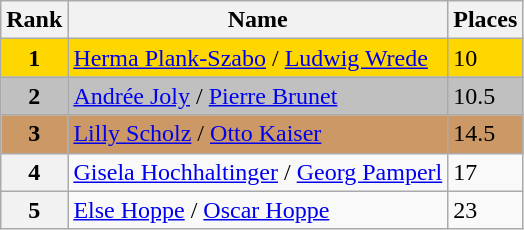<table class="wikitable">
<tr>
<th>Rank</th>
<th>Name</th>
<th>Places</th>
</tr>
<tr bgcolor=gold>
<td align=center><strong>1</strong></td>
<td> <a href='#'>Herma Plank-Szabo</a> / <a href='#'>Ludwig Wrede</a></td>
<td>10</td>
</tr>
<tr bgcolor=silver>
<td align=center><strong>2</strong></td>
<td> <a href='#'>Andrée Joly</a> / <a href='#'>Pierre Brunet</a></td>
<td>10.5</td>
</tr>
<tr bgcolor=cc9966>
<td align=center><strong>3</strong></td>
<td> <a href='#'>Lilly Scholz</a> / <a href='#'>Otto Kaiser</a></td>
<td>14.5</td>
</tr>
<tr>
<th>4</th>
<td> <a href='#'>Gisela Hochhaltinger</a> / <a href='#'>Georg Pamperl</a></td>
<td>17</td>
</tr>
<tr>
<th>5</th>
<td> <a href='#'>Else Hoppe</a> / <a href='#'>Oscar Hoppe</a></td>
<td>23</td>
</tr>
</table>
